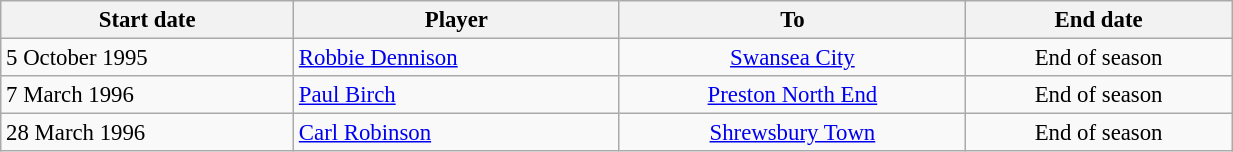<table class="wikitable" style="text-align:center; font-size:95%;width:65%; text-align:left">
<tr>
<th><strong>Start date</strong></th>
<th><strong>Player</strong></th>
<th><strong>To</strong></th>
<th><strong>End date</strong></th>
</tr>
<tr --->
<td>5 October 1995</td>
<td> <a href='#'>Robbie Dennison</a></td>
<td align="center"> <a href='#'>Swansea City</a></td>
<td align="center">End of season</td>
</tr>
<tr --->
<td>7 March 1996</td>
<td> <a href='#'>Paul Birch</a></td>
<td align="center"><a href='#'>Preston North End</a></td>
<td align="center">End of season</td>
</tr>
<tr --->
<td>28 March 1996</td>
<td> <a href='#'>Carl Robinson</a></td>
<td align="center"><a href='#'>Shrewsbury Town</a></td>
<td align="center">End of season</td>
</tr>
</table>
